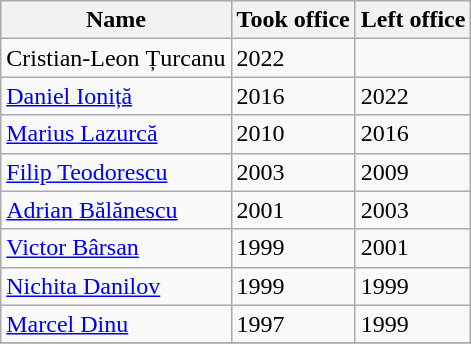<table class="wikitable">
<tr ->
<th>Name</th>
<th>Took office</th>
<th>Left office</th>
</tr>
<tr>
<td>Cristian-Leon Țurcanu</td>
<td>2022</td>
<td></td>
</tr>
<tr ->
<td><a href='#'>Daniel Ioniță</a></td>
<td>2016</td>
<td>2022</td>
</tr>
<tr ->
<td><a href='#'>Marius Lazurcă</a></td>
<td>2010</td>
<td>2016</td>
</tr>
<tr ->
<td><a href='#'>Filip Teodorescu</a></td>
<td>2003</td>
<td>2009</td>
</tr>
<tr ->
<td><a href='#'>Adrian Bălănescu</a></td>
<td>2001</td>
<td>2003</td>
</tr>
<tr ->
<td><a href='#'>Victor Bârsan</a></td>
<td>1999</td>
<td>2001</td>
</tr>
<tr ->
<td><a href='#'>Nichita Danilov</a></td>
<td>1999</td>
<td>1999</td>
</tr>
<tr ->
<td><a href='#'>Marcel Dinu</a></td>
<td>1997</td>
<td>1999</td>
</tr>
<tr ->
</tr>
</table>
